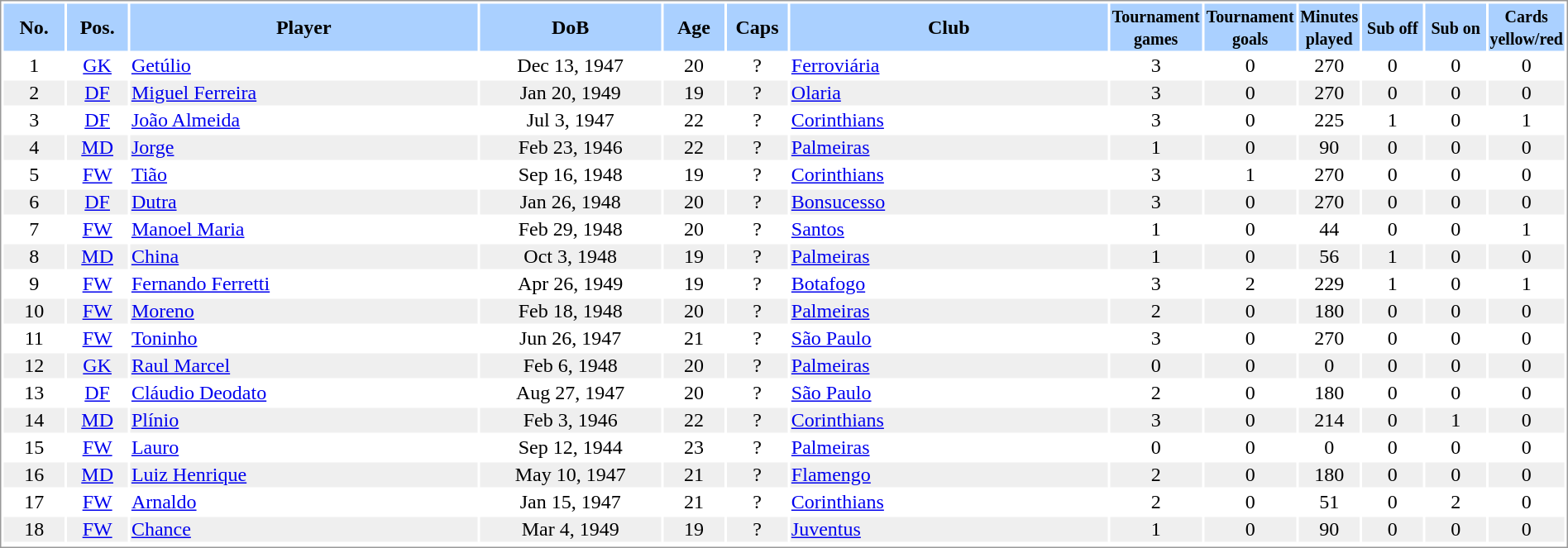<table border="0" width="100%" style="border: 1px solid #999; background-color:#FFFFFF; text-align:center">
<tr align="center" bgcolor="#AAD0FF">
<th width=4%>No.</th>
<th width=4%>Pos.</th>
<th width=23%>Player</th>
<th width=12%>DoB</th>
<th width=4%>Age</th>
<th width=4%>Caps</th>
<th width=21%>Club</th>
<th width=6%><small>Tournament<br>games</small></th>
<th width=6%><small>Tournament<br>goals</small></th>
<th width=4%><small>Minutes<br>played</small></th>
<th width=4%><small>Sub off</small></th>
<th width=4%><small>Sub on</small></th>
<th width=4%><small>Cards<br>yellow/red</small></th>
</tr>
<tr>
<td>1</td>
<td><a href='#'>GK</a></td>
<td align="left"><a href='#'>Getúlio</a></td>
<td>Dec 13, 1947</td>
<td>20</td>
<td>?</td>
<td align="left"> <a href='#'>Ferroviária</a></td>
<td>3</td>
<td>0</td>
<td>270</td>
<td>0</td>
<td>0</td>
<td>0</td>
</tr>
<tr bgcolor="#EFEFEF">
<td>2</td>
<td><a href='#'>DF</a></td>
<td align="left"><a href='#'>Miguel Ferreira</a></td>
<td>Jan 20, 1949</td>
<td>19</td>
<td>?</td>
<td align="left"> <a href='#'>Olaria</a></td>
<td>3</td>
<td>0</td>
<td>270</td>
<td>0</td>
<td>0</td>
<td>0</td>
</tr>
<tr>
<td>3</td>
<td><a href='#'>DF</a></td>
<td align="left"><a href='#'>João Almeida</a></td>
<td>Jul 3, 1947</td>
<td>22</td>
<td>?</td>
<td align="left"> <a href='#'>Corinthians</a></td>
<td>3</td>
<td>0</td>
<td>225</td>
<td>1</td>
<td>0</td>
<td>1</td>
</tr>
<tr bgcolor="#EFEFEF">
<td>4</td>
<td><a href='#'>MD</a></td>
<td align="left"><a href='#'>Jorge</a></td>
<td>Feb 23, 1946</td>
<td>22</td>
<td>?</td>
<td align="left"> <a href='#'>Palmeiras</a></td>
<td>1</td>
<td>0</td>
<td>90</td>
<td>0</td>
<td>0</td>
<td>0</td>
</tr>
<tr>
<td>5</td>
<td><a href='#'>FW</a></td>
<td align="left"><a href='#'>Tião</a></td>
<td>Sep 16, 1948</td>
<td>19</td>
<td>?</td>
<td align="left"> <a href='#'>Corinthians</a></td>
<td>3</td>
<td>1</td>
<td>270</td>
<td>0</td>
<td>0</td>
<td>0</td>
</tr>
<tr bgcolor="#EFEFEF">
<td>6</td>
<td><a href='#'>DF</a></td>
<td align="left"><a href='#'>Dutra</a></td>
<td>Jan 26, 1948</td>
<td>20</td>
<td>?</td>
<td align="left"> <a href='#'>Bonsucesso</a></td>
<td>3</td>
<td>0</td>
<td>270</td>
<td>0</td>
<td>0</td>
<td>0</td>
</tr>
<tr>
<td>7</td>
<td><a href='#'>FW</a></td>
<td align="left"><a href='#'>Manoel Maria</a></td>
<td>Feb 29, 1948</td>
<td>20</td>
<td>?</td>
<td align="left"> <a href='#'>Santos</a></td>
<td>1</td>
<td>0</td>
<td>44</td>
<td>0</td>
<td>0</td>
<td>1</td>
</tr>
<tr bgcolor="#EFEFEF">
<td>8</td>
<td><a href='#'>MD</a></td>
<td align="left"><a href='#'>China</a></td>
<td>Oct 3, 1948</td>
<td>19</td>
<td>?</td>
<td align="left"> <a href='#'>Palmeiras</a></td>
<td>1</td>
<td>0</td>
<td>56</td>
<td>1</td>
<td>0</td>
<td>0</td>
</tr>
<tr>
<td>9</td>
<td><a href='#'>FW</a></td>
<td align="left"><a href='#'>Fernando Ferretti</a></td>
<td>Apr 26, 1949</td>
<td>19</td>
<td>?</td>
<td align="left"> <a href='#'>Botafogo</a></td>
<td>3</td>
<td>2</td>
<td>229</td>
<td>1</td>
<td>0</td>
<td>1</td>
</tr>
<tr bgcolor="#EFEFEF">
<td>10</td>
<td><a href='#'>FW</a></td>
<td align="left"><a href='#'>Moreno</a></td>
<td>Feb 18, 1948</td>
<td>20</td>
<td>?</td>
<td align="left"> <a href='#'>Palmeiras</a></td>
<td>2</td>
<td>0</td>
<td>180</td>
<td>0</td>
<td>0</td>
<td>0</td>
</tr>
<tr>
<td>11</td>
<td><a href='#'>FW</a></td>
<td align="left"><a href='#'>Toninho</a></td>
<td>Jun 26, 1947</td>
<td>21</td>
<td>?</td>
<td align="left"> <a href='#'>São Paulo</a></td>
<td>3</td>
<td>0</td>
<td>270</td>
<td>0</td>
<td>0</td>
<td>0</td>
</tr>
<tr bgcolor="#EFEFEF">
<td>12</td>
<td><a href='#'>GK</a></td>
<td align="left"><a href='#'>Raul Marcel</a></td>
<td>Feb 6, 1948</td>
<td>20</td>
<td>?</td>
<td align="left"> <a href='#'>Palmeiras</a></td>
<td>0</td>
<td>0</td>
<td>0</td>
<td>0</td>
<td>0</td>
<td>0</td>
</tr>
<tr>
<td>13</td>
<td><a href='#'>DF</a></td>
<td align="left"><a href='#'>Cláudio Deodato</a></td>
<td>Aug 27, 1947</td>
<td>20</td>
<td>?</td>
<td align="left"> <a href='#'>São Paulo</a></td>
<td>2</td>
<td>0</td>
<td>180</td>
<td>0</td>
<td>0</td>
<td>0</td>
</tr>
<tr bgcolor="#EFEFEF">
<td>14</td>
<td><a href='#'>MD</a></td>
<td align="left"><a href='#'>Plínio</a></td>
<td>Feb 3, 1946</td>
<td>22</td>
<td>?</td>
<td align="left"> <a href='#'>Corinthians</a></td>
<td>3</td>
<td>0</td>
<td>214</td>
<td>0</td>
<td>1</td>
<td>0</td>
</tr>
<tr>
<td>15</td>
<td><a href='#'>FW</a></td>
<td align="left"><a href='#'>Lauro</a></td>
<td>Sep 12, 1944</td>
<td>23</td>
<td>?</td>
<td align="left"> <a href='#'>Palmeiras</a></td>
<td>0</td>
<td>0</td>
<td>0</td>
<td>0</td>
<td>0</td>
<td>0</td>
</tr>
<tr bgcolor="#EFEFEF">
<td>16</td>
<td><a href='#'>MD</a></td>
<td align="left"><a href='#'>Luiz Henrique</a></td>
<td>May 10, 1947</td>
<td>21</td>
<td>?</td>
<td align="left"> <a href='#'>Flamengo</a></td>
<td>2</td>
<td>0</td>
<td>180</td>
<td>0</td>
<td>0</td>
<td>0</td>
</tr>
<tr>
<td>17</td>
<td><a href='#'>FW</a></td>
<td align="left"><a href='#'>Arnaldo</a></td>
<td>Jan 15, 1947</td>
<td>21</td>
<td>?</td>
<td align="left"> <a href='#'>Corinthians</a></td>
<td>2</td>
<td>0</td>
<td>51</td>
<td>0</td>
<td>2</td>
<td>0</td>
</tr>
<tr bgcolor="#EFEFEF">
<td>18</td>
<td><a href='#'>FW</a></td>
<td align="left"><a href='#'>Chance</a></td>
<td>Mar 4, 1949</td>
<td>19</td>
<td>?</td>
<td align="left"> <a href='#'>Juventus</a></td>
<td>1</td>
<td>0</td>
<td>90</td>
<td>0</td>
<td>0</td>
<td>0</td>
</tr>
<tr>
</tr>
</table>
